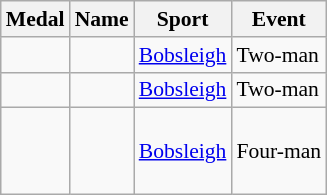<table class="wikitable sortable" style="font-size:90%">
<tr>
<th>Medal</th>
<th>Name</th>
<th>Sport</th>
<th>Event</th>
</tr>
<tr>
<td></td>
<td> <br> </td>
<td><a href='#'>Bobsleigh</a></td>
<td>Two-man</td>
</tr>
<tr>
<td></td>
<td> <br> </td>
<td><a href='#'>Bobsleigh</a></td>
<td>Two-man</td>
</tr>
<tr>
<td></td>
<td> <br>  <br>  <br> </td>
<td><a href='#'>Bobsleigh</a></td>
<td>Four-man</td>
</tr>
</table>
